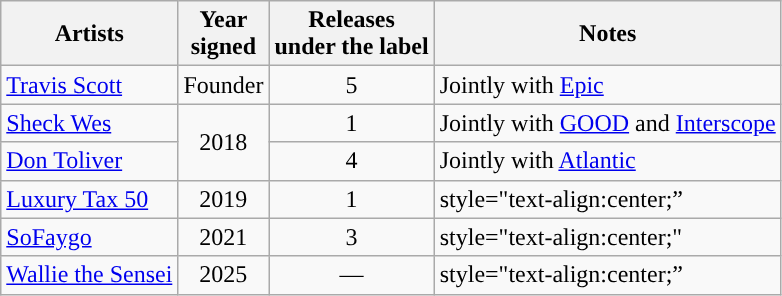<table class="wikitable sortable">
<tr>
<th>Artists</th>
<th>Year<br>signed</th>
<th>Releases<br>under the label</th>
<th class="unsortable">Notes</th>
</tr>
<tr>
<td><a href='#'>Travis Scott</a></td>
<td style="text-align:center;">Founder</td>
<td style="text-align:center;">5</td>
<td>Jointly with <a href='#'>Epic</a></td>
</tr>
<tr>
<td><a href='#'>Sheck Wes</a></td>
<td rowspan="2" style="text-align:center;">2018</td>
<td style="text-align:center;">1</td>
<td>Jointly with <a href='#'>GOOD</a> and <a href='#'>Interscope</a></td>
</tr>
<tr>
<td><a href='#'>Don Toliver</a></td>
<td style="text-align:center;">4</td>
<td>Jointly with <a href='#'>Atlantic</a></td>
</tr>
<tr>
<td><a href='#'>Luxury Tax 50</a></td>
<td rowspan="1" style="text-align:center;">2019</td>
<td style="text-align:center;”">1</td>
<td>style="text-align:center;” </td>
</tr>
<tr>
<td><a href='#'>SoFaygo</a></td>
<td style="text-align:center;">2021</td>
<td style="text-align:center;”">3</td>
<td>style="text-align:center;" </td>
</tr>
<tr>
<td><a href='#'>Wallie the Sensei</a></td>
<td style="text-align:center;”">2025</td>
<td style="text-align:center;”">—</td>
<td>style="text-align:center;” </td>
</tr>
</table>
